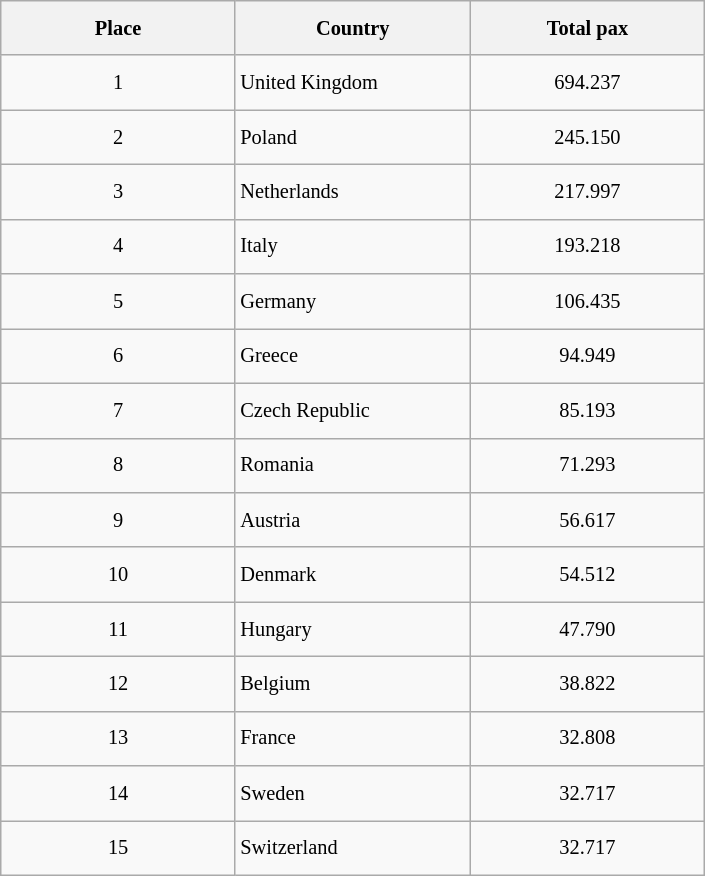<table class="wikitable"  style="font-size:85%; width:align=;">
<tr>
<th style="text-align:center; width:150px; height:30px;">Place</th>
<th style="text-align:center; width:150px; height:30px;">Country</th>
<th style="text-align:center; width:150px; height:30px;">Total pax</th>
</tr>
<tr>
<td style="text-align:center; width:150px; height:30px;">1</td>
<td style="width:150px; height:30px;"> United Kingdom</td>
<td style="text-align:center; width:150px; height:30px;">694.237</td>
</tr>
<tr>
<td style="text-align:center; width:150px; height:30px;">2</td>
<td style="width:150px; height:30px;"> Poland</td>
<td style="text-align:center; width:150px; height:30px;">245.150</td>
</tr>
<tr>
<td style="text-align:center; width:150px; height:30px;">3</td>
<td style="width:150px; height:30px;"> Netherlands</td>
<td style="text-align:center; width:150px; height:30px;">217.997</td>
</tr>
<tr>
<td style="text-align:center; width:150px; height:30px;">4</td>
<td style="width:150px; height:30px;"> Italy</td>
<td style="text-align:center; width:150px; height:30px;">193.218</td>
</tr>
<tr>
<td style="text-align:center; width:150px; height:30px;">5</td>
<td style="width:150px; height:30px;"> Germany</td>
<td style="text-align:center; width:150px; height:30px;">106.435</td>
</tr>
<tr>
<td style="text-align:center; width:150px; height:30px;">6</td>
<td style="width:150px; height:30px;"> Greece</td>
<td style="text-align:center; width:150px; height:30px;">94.949</td>
</tr>
<tr>
<td style="text-align:center; width:150px; height:30px;">7</td>
<td style="width:150px; height:30px;"> Czech Republic</td>
<td style="text-align:center; width:150px; height:30px;">85.193</td>
</tr>
<tr>
<td style="text-align:center; width:150px; height:30px;">8</td>
<td style="width:150px; height:30px;"> Romania</td>
<td style="text-align:center; width:150px; height:30px;">71.293</td>
</tr>
<tr>
<td style="text-align:center; width:150px; height:30px;">9</td>
<td style="width:150px; height:30px;"> Austria</td>
<td style="text-align:center; width:150px; height:30px;">56.617</td>
</tr>
<tr>
<td style="text-align:center; width:150px; height:30px;">10</td>
<td style="width:150px; height:30px;"> Denmark</td>
<td style="text-align:center; width:150px; height:30px;">54.512</td>
</tr>
<tr>
<td style="text-align:center; width:150px; height:30px;">11</td>
<td style="width:150px; height:30px;"> Hungary</td>
<td style="text-align:center; width:150px; height:30px;">47.790</td>
</tr>
<tr>
<td style="text-align:center; width:150px; height:30px;">12</td>
<td style="width:150px; height:30px;"> Belgium</td>
<td style="text-align:center; width:150px; height:30px;">38.822</td>
</tr>
<tr>
<td style="text-align:center; width:150px; height:30px;">13</td>
<td style="width:150px; height:30px;"> France</td>
<td style="text-align:center; width:150px; height:30px;">32.808</td>
</tr>
<tr>
<td style="text-align:center; width:150px; height:30px;">14</td>
<td style="width:150px; height:30px;"> Sweden</td>
<td style="text-align:center; width:150px; height:30px;">32.717</td>
</tr>
<tr>
<td style="text-align:center; width:150px; height:30px;">15</td>
<td style="width:150px; height:30px;"> Switzerland</td>
<td style="text-align:center; width:150px; height:30px;">32.717</td>
</tr>
</table>
